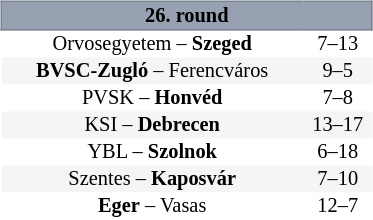<table table width=100%>
<tr>
<td width=20% valign="top"><br><table border=0 cellspacing=0 cellpadding=1em style="font-size: 85%; border-collapse: collapse;" width=100%>
<tr>
<td colspan=5 bgcolor=#98A1B2 style="text-align: center; border:1px solid #7A8392;"><span><strong>26. round</strong></span></td>
</tr>
<tr align=center bgcolor=#FFFFFF>
<td>Orvosegyetem – <strong>Szeged</strong></td>
<td>7–13</td>
</tr>
<tr align=center bgcolor=#f5f5f5>
<td><strong>BVSC-Zugló</strong> – Ferencváros</td>
<td>9–5</td>
</tr>
<tr align=center bgcolor=#FFFFFF>
<td>PVSK – <strong>Honvéd</strong></td>
<td>7–8</td>
</tr>
<tr align=center bgcolor=#f5f5f5>
<td>KSI – <strong>Debrecen</strong></td>
<td>13–17</td>
</tr>
<tr align=center bgcolor=#FFFFFF>
<td>YBL – <strong>Szolnok</strong></td>
<td>6–18</td>
</tr>
<tr align=center bgcolor=#f5f5f5>
<td>Szentes – <strong>Kaposvár</strong></td>
<td>7–10</td>
</tr>
<tr align=center bgcolor=#FFFFFF>
<td><strong>Eger</strong> – Vasas</td>
<td>12–7</td>
</tr>
</table>
</td>
<td width=20% valign="top"></td>
<td width=20% valign="top"></td>
<td width=20% valign="top"></td>
<td width=20% valign="top"></td>
</tr>
</table>
